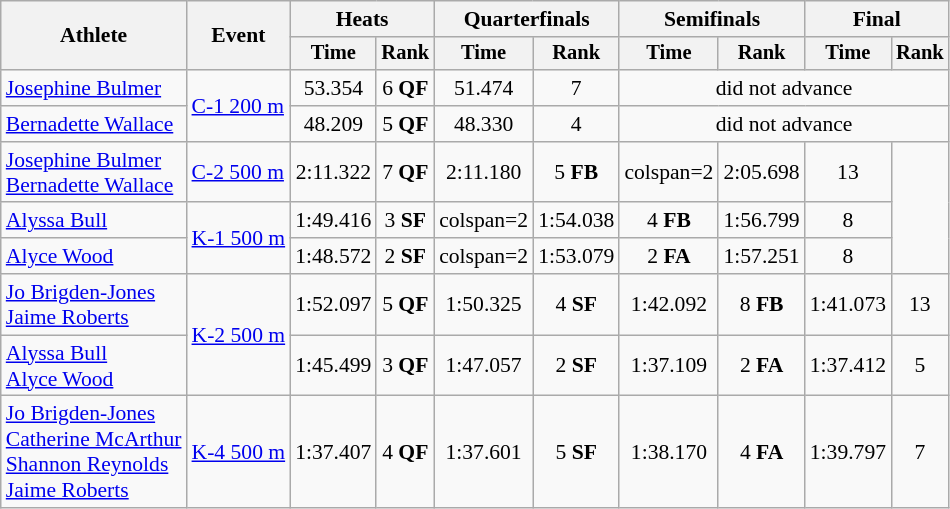<table class=wikitable style=font-size:90%;text-align:center>
<tr>
<th rowspan=2>Athlete</th>
<th rowspan=2>Event</th>
<th colspan=2>Heats</th>
<th colspan=2>Quarterfinals</th>
<th colspan=2>Semifinals</th>
<th colspan=2>Final</th>
</tr>
<tr style=font-size:95%>
<th>Time</th>
<th>Rank</th>
<th>Time</th>
<th>Rank</th>
<th>Time</th>
<th>Rank</th>
<th>Time</th>
<th>Rank</th>
</tr>
<tr>
<td align=left><a href='#'>Josephine Bulmer</a></td>
<td align=left rowspan=2><a href='#'>C-1 200 m</a></td>
<td>53.354</td>
<td>6 <strong>QF</strong></td>
<td>51.474</td>
<td>7</td>
<td colspan=4>did not advance</td>
</tr>
<tr>
<td align=left><a href='#'>Bernadette Wallace</a></td>
<td>48.209</td>
<td>5 <strong>QF</strong></td>
<td>48.330</td>
<td>4</td>
<td colspan=4>did not advance</td>
</tr>
<tr>
<td align=left><a href='#'>Josephine Bulmer</a><br><a href='#'>Bernadette Wallace</a></td>
<td align=left><a href='#'>C-2 500 m</a></td>
<td>2:11.322</td>
<td>7 <strong>QF</strong></td>
<td>2:11.180</td>
<td>5 <strong>FB</strong></td>
<td>colspan=2 </td>
<td>2:05.698</td>
<td>13</td>
</tr>
<tr>
<td align=left><a href='#'>Alyssa Bull</a></td>
<td align=left rowspan=2><a href='#'>K-1 500 m</a></td>
<td>1:49.416</td>
<td>3 <strong>SF</strong></td>
<td>colspan=2 </td>
<td>1:54.038</td>
<td>4 <strong>FB</strong></td>
<td>1:56.799</td>
<td>8</td>
</tr>
<tr>
<td align=left><a href='#'>Alyce Wood</a></td>
<td>1:48.572</td>
<td>2 <strong>SF</strong></td>
<td>colspan=2 </td>
<td>1:53.079</td>
<td>2 <strong>FA</strong></td>
<td>1:57.251</td>
<td>8</td>
</tr>
<tr>
<td align=left><a href='#'>Jo Brigden-Jones</a><br><a href='#'>Jaime Roberts</a></td>
<td align=left rowspan=2><a href='#'>K-2 500 m</a></td>
<td>1:52.097</td>
<td>5 <strong>QF</strong></td>
<td>1:50.325</td>
<td>4 <strong>SF</strong></td>
<td>1:42.092</td>
<td>8 <strong>FB</strong></td>
<td>1:41.073</td>
<td>13</td>
</tr>
<tr>
<td align=left><a href='#'>Alyssa Bull</a><br><a href='#'>Alyce Wood</a></td>
<td>1:45.499</td>
<td>3 <strong>QF</strong></td>
<td>1:47.057</td>
<td>2 <strong>SF</strong></td>
<td>1:37.109</td>
<td>2 <strong>FA</strong></td>
<td>1:37.412</td>
<td>5</td>
</tr>
<tr>
<td align=left><a href='#'>Jo Brigden-Jones</a><br><a href='#'>Catherine McArthur</a><br><a href='#'>Shannon Reynolds</a><br><a href='#'>Jaime Roberts</a></td>
<td align=left><a href='#'>K-4 500 m</a></td>
<td>1:37.407</td>
<td>4 <strong>QF</strong></td>
<td>1:37.601</td>
<td>5 <strong>SF</strong></td>
<td>1:38.170</td>
<td>4 <strong>FA</strong></td>
<td>1:39.797</td>
<td>7</td>
</tr>
</table>
